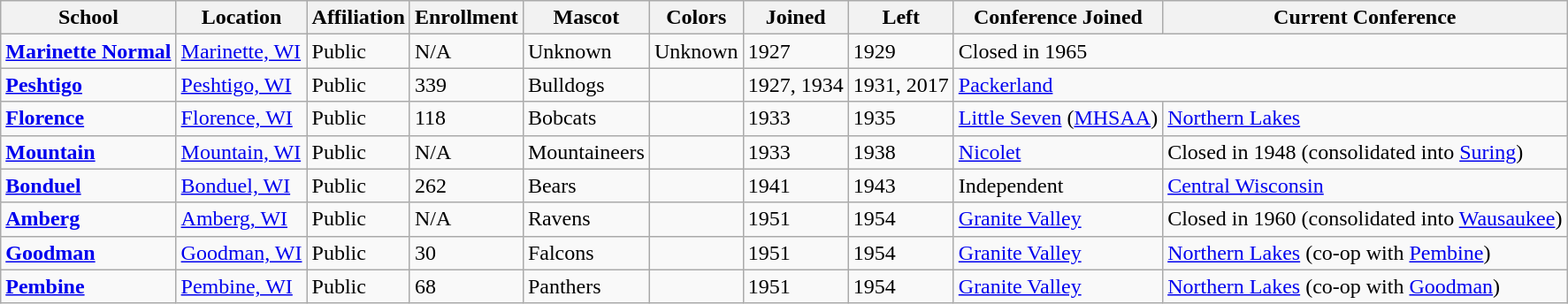<table class="wikitable sortable">
<tr>
<th>School</th>
<th>Location</th>
<th>Affiliation</th>
<th>Enrollment</th>
<th>Mascot</th>
<th>Colors</th>
<th>Joined</th>
<th>Left</th>
<th>Conference Joined</th>
<th>Current Conference</th>
</tr>
<tr>
<td><a href='#'><strong>Marinette Normal</strong></a></td>
<td><a href='#'>Marinette, WI</a></td>
<td>Public</td>
<td>N/A</td>
<td>Unknown</td>
<td>Unknown</td>
<td>1927</td>
<td>1929</td>
<td colspan="2">Closed in 1965</td>
</tr>
<tr>
<td><a href='#'><strong>Peshtigo</strong></a></td>
<td><a href='#'>Peshtigo, WI</a></td>
<td>Public</td>
<td>339</td>
<td>Bulldogs</td>
<td> </td>
<td>1927, 1934</td>
<td>1931, 2017</td>
<td colspan="2"><a href='#'>Packerland</a></td>
</tr>
<tr>
<td><a href='#'><strong>Florence</strong></a></td>
<td><a href='#'>Florence, WI</a></td>
<td>Public</td>
<td>118</td>
<td>Bobcats</td>
<td> </td>
<td>1933</td>
<td>1935</td>
<td><a href='#'>Little Seven</a> (<a href='#'>MHSAA</a>)</td>
<td><a href='#'>Northern Lakes</a></td>
</tr>
<tr>
<td><a href='#'><strong>Mountain</strong></a></td>
<td><a href='#'>Mountain, WI</a></td>
<td>Public</td>
<td>N/A</td>
<td>Mountaineers</td>
<td> </td>
<td>1933</td>
<td>1938</td>
<td><a href='#'>Nicolet</a></td>
<td>Closed in 1948 (consolidated into <a href='#'>Suring</a>)</td>
</tr>
<tr>
<td><a href='#'><strong>Bonduel</strong></a></td>
<td><a href='#'>Bonduel, WI</a></td>
<td>Public</td>
<td>262</td>
<td>Bears</td>
<td> </td>
<td>1941</td>
<td>1943</td>
<td>Independent</td>
<td><a href='#'>Central Wisconsin</a></td>
</tr>
<tr>
<td><a href='#'><strong>Amberg</strong></a></td>
<td><a href='#'>Amberg, WI</a></td>
<td>Public</td>
<td>N/A</td>
<td>Ravens</td>
<td> </td>
<td>1951</td>
<td>1954</td>
<td><a href='#'>Granite Valley</a></td>
<td>Closed in 1960 (consolidated into <a href='#'>Wausaukee</a>)</td>
</tr>
<tr>
<td><a href='#'><strong>Goodman</strong></a></td>
<td><a href='#'>Goodman, WI</a></td>
<td>Public</td>
<td>30</td>
<td>Falcons</td>
<td> </td>
<td>1951</td>
<td>1954</td>
<td><a href='#'>Granite Valley</a></td>
<td><a href='#'>Northern Lakes</a> (co-op with <a href='#'>Pembine</a>)</td>
</tr>
<tr>
<td><a href='#'><strong>Pembine</strong></a></td>
<td><a href='#'>Pembine, WI</a></td>
<td>Public</td>
<td>68</td>
<td>Panthers</td>
<td> </td>
<td>1951</td>
<td>1954</td>
<td><a href='#'>Granite Valley</a></td>
<td><a href='#'>Northern Lakes</a> (co-op with <a href='#'>Goodman</a>)</td>
</tr>
</table>
